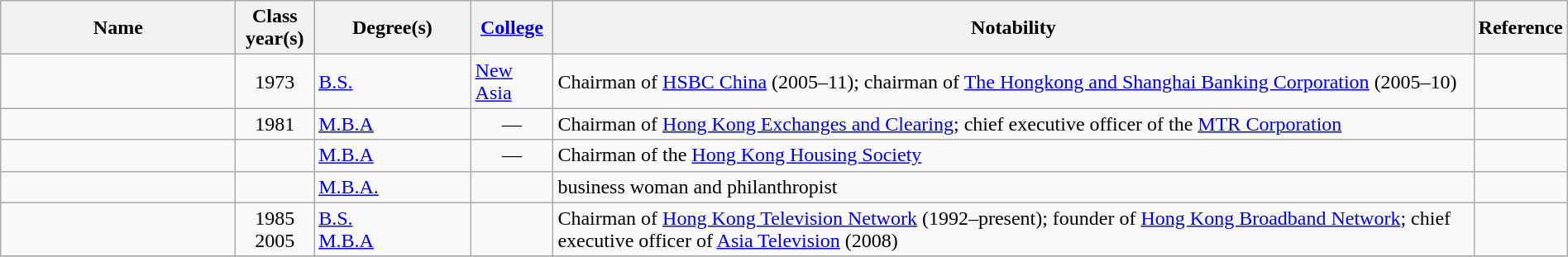<table class="wikitable sortable" style="width:100%">
<tr>
<th style="width:15%;">Name</th>
<th style="width:5%;">Class year(s)</th>
<th style="width:10%;">Degree(s)</th>
<th style="width:;"><a href='#'>College</a></th>
<th style="width:*;" class="unsortable">Notability</th>
<th style="width:5%;" class="unsortable">Reference</th>
</tr>
<tr>
<td></td>
<td style="text-align:center;">1973</td>
<td><a href='#'>B.S.</a></td>
<td><a href='#'>New Asia</a></td>
<td>Chairman of <a href='#'>HSBC China</a> (2005–11); chairman of <a href='#'>The Hongkong and Shanghai Banking Corporation</a> (2005–10)</td>
<td style="text-align:center;"></td>
</tr>
<tr>
<td></td>
<td style="text-align:center;">1981</td>
<td><a href='#'>M.B.A</a></td>
<td style="text-align:center;">—</td>
<td>Chairman of <a href='#'>Hong Kong Exchanges and Clearing</a>; chief executive officer of the <a href='#'>MTR Corporation</a></td>
<td style="text-align:center;"></td>
</tr>
<tr>
<td></td>
<td style="text-align:center;"></td>
<td><a href='#'>M.B.A</a></td>
<td style="text-align:center;">—</td>
<td>Chairman of the <a href='#'>Hong Kong Housing Society</a></td>
<td style="text-align:center;"></td>
</tr>
<tr>
<td></td>
<td style="text-align:center;"></td>
<td><a href='#'>M.B.A.</a></td>
<td></td>
<td>business woman and philanthropist</td>
</tr>
<tr>
<td></td>
<td style="text-align:center;">1985<br>2005</td>
<td><a href='#'>B.S.</a><br><a href='#'>M.B.A</a></td>
<td></td>
<td>Chairman of <a href='#'>Hong Kong Television Network</a> (1992–present); founder of <a href='#'>Hong Kong Broadband Network</a>; chief executive officer of <a href='#'>Asia Television</a> (2008)</td>
<td style="text-align:center;"></td>
</tr>
<tr>
</tr>
</table>
